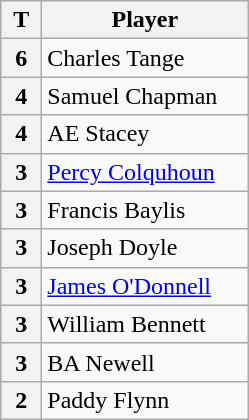<table class="wikitable" style="text-align:center;">
<tr>
<th width="20">T</th>
<th width="130">Player</th>
</tr>
<tr>
<th>6</th>
<td style="text-align:left;"> Charles Tange</td>
</tr>
<tr>
<th>4</th>
<td style="text-align:left;"> Samuel Chapman</td>
</tr>
<tr>
<th>4</th>
<td style="text-align:left;"> AE Stacey</td>
</tr>
<tr>
<th>3</th>
<td style="text-align:left;"> <a href='#'>Percy Colquhoun</a></td>
</tr>
<tr>
<th>3</th>
<td style="text-align:left;"> Francis Baylis</td>
</tr>
<tr>
<th>3</th>
<td style="text-align:left;"> Joseph Doyle</td>
</tr>
<tr>
<th>3</th>
<td style="text-align:left;"> <a href='#'>James O'Donnell</a></td>
</tr>
<tr>
<th>3</th>
<td style="text-align:left;"> William Bennett</td>
</tr>
<tr>
<th>3</th>
<td style="text-align:left;"> BA Newell</td>
</tr>
<tr>
<th>2</th>
<td style="text-align:left;"> Paddy Flynn</td>
</tr>
</table>
